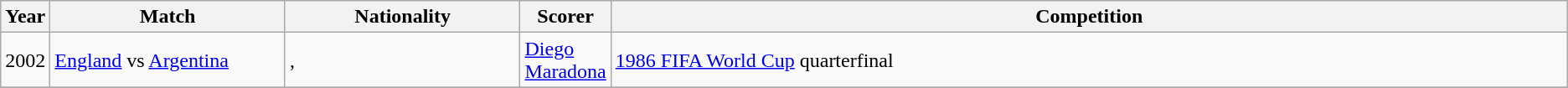<table class="wikitable sortable" style="text-align: centre;">
<tr>
<th style="width:1%;">Year</th>
<th style="width:15%;">Match</th>
<th style="width:15%;">Nationality</th>
<th style="width:1%;">Scorer</th>
<th class="unsortable">Competition</th>
</tr>
<tr>
<td>2002</td>
<td scope=row style=text-align:left><a href='#'>England</a> vs <a href='#'>Argentina</a></td>
<td align="left">, </td>
<td><a href='#'>Diego Maradona</a></td>
<td><a href='#'>1986 FIFA World Cup</a> quarterfinal</td>
</tr>
<tr>
</tr>
</table>
